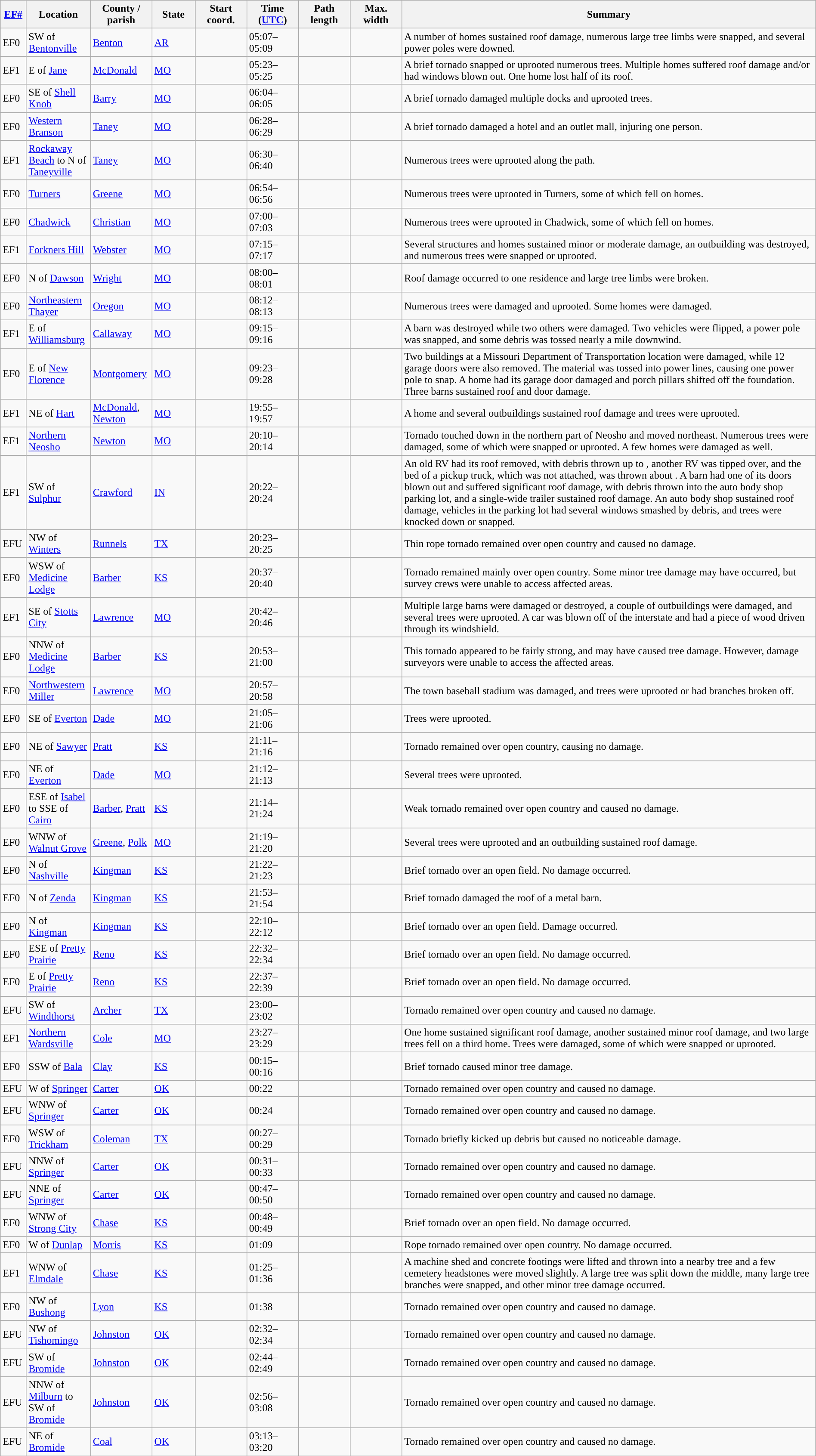<table class="wikitable sortable" style="width:100%;">
<tr>
<th scope="col"  style="width:3%; text-align:center;"><a href='#'>EF#</a></th>
<th scope="col"  style="width:7%; text-align:center;" class="unsortable">Location</th>
<th scope="col"  style="width:6%; text-align:center;" class="unsortable">County / parish</th>
<th scope="col"  style="width:5%; text-align:center;">State</th>
<th scope="col"  style="width:6%; text-align:center;">Start coord.</th>
<th scope="col"  style="width:6%; text-align:center;">Time (<a href='#'>UTC</a>)</th>
<th scope="col"  style="width:6%; text-align:center;">Path length</th>
<th scope="col"  style="width:6%; text-align:center;">Max. width</th>
<th scope="col" class="unsortable" style="width:48%; text-align:center;">Summary</th>
</tr>
<tr>
<td>EF0</td>
<td>SW of <a href='#'>Bentonville</a></td>
<td><a href='#'>Benton</a></td>
<td><a href='#'>AR</a></td>
<td></td>
<td>05:07–05:09</td>
<td></td>
<td></td>
<td>A number of homes sustained roof damage, numerous large tree limbs were snapped, and several power poles were downed.</td>
</tr>
<tr>
<td>EF1</td>
<td>E of <a href='#'>Jane</a></td>
<td><a href='#'>McDonald</a></td>
<td><a href='#'>MO</a></td>
<td></td>
<td>05:23–05:25</td>
<td></td>
<td></td>
<td>A brief tornado snapped or uprooted numerous trees. Multiple homes suffered roof damage and/or had windows blown out. One home lost half of its roof.</td>
</tr>
<tr>
<td>EF0</td>
<td>SE of <a href='#'>Shell Knob</a></td>
<td><a href='#'>Barry</a></td>
<td><a href='#'>MO</a></td>
<td></td>
<td>06:04–06:05</td>
<td></td>
<td></td>
<td>A brief tornado damaged multiple docks and uprooted trees.</td>
</tr>
<tr>
<td>EF0</td>
<td><a href='#'>Western Branson</a></td>
<td><a href='#'>Taney</a></td>
<td><a href='#'>MO</a></td>
<td></td>
<td>06:28–06:29</td>
<td></td>
<td></td>
<td>A brief tornado damaged a hotel and an outlet mall, injuring one person.</td>
</tr>
<tr>
<td>EF1</td>
<td><a href='#'>Rockaway Beach</a> to N of <a href='#'>Taneyville</a></td>
<td><a href='#'>Taney</a></td>
<td><a href='#'>MO</a></td>
<td></td>
<td>06:30–06:40</td>
<td></td>
<td></td>
<td>Numerous trees were uprooted along the path.</td>
</tr>
<tr>
<td>EF0</td>
<td><a href='#'>Turners</a></td>
<td><a href='#'>Greene</a></td>
<td><a href='#'>MO</a></td>
<td></td>
<td>06:54–06:56</td>
<td></td>
<td></td>
<td>Numerous trees were uprooted in Turners, some of which fell on homes.</td>
</tr>
<tr>
<td>EF0</td>
<td><a href='#'>Chadwick</a></td>
<td><a href='#'>Christian</a></td>
<td><a href='#'>MO</a></td>
<td></td>
<td>07:00–07:03</td>
<td></td>
<td></td>
<td>Numerous trees were uprooted in Chadwick, some of which fell on homes.</td>
</tr>
<tr>
<td>EF1</td>
<td><a href='#'>Forkners Hill</a></td>
<td><a href='#'>Webster</a></td>
<td><a href='#'>MO</a></td>
<td></td>
<td>07:15–07:17</td>
<td></td>
<td></td>
<td>Several structures and homes sustained minor or moderate damage, an outbuilding was destroyed, and numerous trees were snapped or uprooted.</td>
</tr>
<tr>
<td>EF0</td>
<td>N of <a href='#'>Dawson</a></td>
<td><a href='#'>Wright</a></td>
<td><a href='#'>MO</a></td>
<td></td>
<td>08:00–08:01</td>
<td></td>
<td></td>
<td>Roof damage occurred to one residence and large tree limbs were broken.</td>
</tr>
<tr>
<td>EF0</td>
<td><a href='#'>Northeastern Thayer</a></td>
<td><a href='#'>Oregon</a></td>
<td><a href='#'>MO</a></td>
<td></td>
<td>08:12–08:13</td>
<td></td>
<td></td>
<td>Numerous trees were damaged and uprooted. Some homes were damaged.</td>
</tr>
<tr>
<td>EF1</td>
<td>E of <a href='#'>Williamsburg</a></td>
<td><a href='#'>Callaway</a></td>
<td><a href='#'>MO</a></td>
<td></td>
<td>09:15–09:16</td>
<td></td>
<td></td>
<td>A barn was destroyed while two others were damaged. Two vehicles were flipped, a power pole was snapped, and some debris was tossed nearly a mile downwind.</td>
</tr>
<tr>
<td>EF0</td>
<td>E of <a href='#'>New Florence</a></td>
<td><a href='#'>Montgomery</a></td>
<td><a href='#'>MO</a></td>
<td></td>
<td>09:23–09:28</td>
<td></td>
<td></td>
<td>Two buildings at a Missouri Department of Transportation location were damaged, while 12 garage doors were also removed. The material was tossed into power lines, causing one power pole to snap. A home had its garage door damaged and porch pillars shifted off the foundation. Three barns sustained roof and door damage.</td>
</tr>
<tr>
<td>EF1</td>
<td>NE of <a href='#'>Hart</a></td>
<td><a href='#'>McDonald</a>, <a href='#'>Newton</a></td>
<td><a href='#'>MO</a></td>
<td></td>
<td>19:55–19:57</td>
<td></td>
<td></td>
<td>A home and several outbuildings sustained roof damage and trees were uprooted.</td>
</tr>
<tr>
<td>EF1</td>
<td><a href='#'>Northern Neosho</a></td>
<td><a href='#'>Newton</a></td>
<td><a href='#'>MO</a></td>
<td></td>
<td>20:10–20:14</td>
<td></td>
<td></td>
<td>Tornado touched down in the northern part of Neosho and moved northeast. Numerous trees were damaged, some of which were snapped or uprooted. A few homes were damaged as well.</td>
</tr>
<tr>
<td>EF1</td>
<td>SW of <a href='#'>Sulphur</a></td>
<td><a href='#'>Crawford</a></td>
<td><a href='#'>IN</a></td>
<td></td>
<td>20:22–20:24</td>
<td></td>
<td></td>
<td>An old RV had its roof removed, with debris thrown up to , another RV was tipped over, and the bed of a pickup truck, which was not attached, was thrown about . A barn had one of its doors blown out and suffered significant roof damage, with debris thrown  into the auto body shop parking lot, and a single-wide trailer sustained roof damage. An auto body shop sustained roof damage, vehicles in the parking lot had several windows smashed by debris, and trees were knocked down or snapped.</td>
</tr>
<tr>
<td>EFU</td>
<td>NW of <a href='#'>Winters</a></td>
<td><a href='#'>Runnels</a></td>
<td><a href='#'>TX</a></td>
<td></td>
<td>20:23–20:25</td>
<td></td>
<td></td>
<td>Thin rope tornado remained over open country and caused no damage.</td>
</tr>
<tr>
<td>EF0</td>
<td>WSW of <a href='#'>Medicine Lodge</a></td>
<td><a href='#'>Barber</a></td>
<td><a href='#'>KS</a></td>
<td></td>
<td>20:37–20:40</td>
<td></td>
<td></td>
<td>Tornado remained mainly over open country. Some minor tree damage may have occurred, but survey crews were unable to access affected areas.</td>
</tr>
<tr>
<td>EF1</td>
<td>SE of <a href='#'>Stotts City</a></td>
<td><a href='#'>Lawrence</a></td>
<td><a href='#'>MO</a></td>
<td></td>
<td>20:42–20:46</td>
<td></td>
<td></td>
<td>Multiple large barns were damaged or destroyed, a couple of outbuildings were damaged, and several trees were uprooted. A car was blown off of the interstate and had a piece of wood driven through its windshield.</td>
</tr>
<tr>
<td>EF0</td>
<td>NNW of <a href='#'>Medicine Lodge</a></td>
<td><a href='#'>Barber</a></td>
<td><a href='#'>KS</a></td>
<td></td>
<td>20:53–21:00</td>
<td></td>
<td></td>
<td>This tornado appeared to be fairly strong, and may have caused tree damage. However, damage surveyors were unable to access the affected areas.</td>
</tr>
<tr>
<td>EF0</td>
<td><a href='#'>Northwestern Miller</a></td>
<td><a href='#'>Lawrence</a></td>
<td><a href='#'>MO</a></td>
<td></td>
<td>20:57–20:58</td>
<td></td>
<td></td>
<td>The town baseball stadium was damaged, and trees were uprooted or had branches broken off.</td>
</tr>
<tr>
<td>EF0</td>
<td>SE of <a href='#'>Everton</a></td>
<td><a href='#'>Dade</a></td>
<td><a href='#'>MO</a></td>
<td></td>
<td>21:05–21:06</td>
<td></td>
<td></td>
<td>Trees were uprooted.</td>
</tr>
<tr>
<td>EF0</td>
<td>NE of <a href='#'>Sawyer</a></td>
<td><a href='#'>Pratt</a></td>
<td><a href='#'>KS</a></td>
<td></td>
<td>21:11–21:16</td>
<td></td>
<td></td>
<td>Tornado remained over open country, causing no damage.</td>
</tr>
<tr>
<td>EF0</td>
<td>NE of <a href='#'>Everton</a></td>
<td><a href='#'>Dade</a></td>
<td><a href='#'>MO</a></td>
<td></td>
<td>21:12–21:13</td>
<td></td>
<td></td>
<td>Several trees were uprooted.</td>
</tr>
<tr>
<td>EF0</td>
<td>ESE of <a href='#'>Isabel</a> to SSE of <a href='#'>Cairo</a></td>
<td><a href='#'>Barber</a>, <a href='#'>Pratt</a></td>
<td><a href='#'>KS</a></td>
<td></td>
<td>21:14–21:24</td>
<td></td>
<td></td>
<td>Weak tornado remained over open country and caused no damage.</td>
</tr>
<tr>
<td>EF0</td>
<td>WNW of <a href='#'>Walnut Grove</a></td>
<td><a href='#'>Greene</a>, <a href='#'>Polk</a></td>
<td><a href='#'>MO</a></td>
<td></td>
<td>21:19–21:20</td>
<td></td>
<td></td>
<td>Several trees were uprooted and an outbuilding sustained roof damage.</td>
</tr>
<tr>
<td>EF0</td>
<td>N of <a href='#'>Nashville</a></td>
<td><a href='#'>Kingman</a></td>
<td><a href='#'>KS</a></td>
<td></td>
<td>21:22–21:23</td>
<td></td>
<td></td>
<td>Brief tornado over an open field. No damage occurred.</td>
</tr>
<tr>
<td>EF0</td>
<td>N of <a href='#'>Zenda</a></td>
<td><a href='#'>Kingman</a></td>
<td><a href='#'>KS</a></td>
<td></td>
<td>21:53–21:54</td>
<td></td>
<td></td>
<td>Brief tornado damaged the roof of a metal barn.</td>
</tr>
<tr>
<td>EF0</td>
<td>N of <a href='#'>Kingman</a></td>
<td><a href='#'>Kingman</a></td>
<td><a href='#'>KS</a></td>
<td></td>
<td>22:10–22:12</td>
<td></td>
<td></td>
<td>Brief tornado over an open field. Damage occurred.</td>
</tr>
<tr>
<td>EF0</td>
<td>ESE of <a href='#'>Pretty Prairie</a></td>
<td><a href='#'>Reno</a></td>
<td><a href='#'>KS</a></td>
<td></td>
<td>22:32–22:34</td>
<td></td>
<td></td>
<td>Brief tornado over an open field. No damage occurred.</td>
</tr>
<tr>
<td>EF0</td>
<td>E of <a href='#'>Pretty Prairie</a></td>
<td><a href='#'>Reno</a></td>
<td><a href='#'>KS</a></td>
<td></td>
<td>22:37–22:39</td>
<td></td>
<td></td>
<td>Brief tornado over an open field. No damage occurred.</td>
</tr>
<tr>
<td>EFU</td>
<td>SW of <a href='#'>Windthorst</a></td>
<td><a href='#'>Archer</a></td>
<td><a href='#'>TX</a></td>
<td></td>
<td>23:00–23:02</td>
<td></td>
<td></td>
<td>Tornado remained over open country and caused no damage.</td>
</tr>
<tr>
<td>EF1</td>
<td><a href='#'>Northern Wardsville</a></td>
<td><a href='#'>Cole</a></td>
<td><a href='#'>MO</a></td>
<td></td>
<td>23:27–23:29</td>
<td></td>
<td></td>
<td>One home sustained significant roof damage, another sustained minor roof damage, and two large trees fell on a third home. Trees were damaged, some of which were snapped or uprooted.</td>
</tr>
<tr>
<td>EF0</td>
<td>SSW of <a href='#'>Bala</a></td>
<td><a href='#'>Clay</a></td>
<td><a href='#'>KS</a></td>
<td></td>
<td>00:15–00:16</td>
<td></td>
<td></td>
<td>Brief tornado caused minor tree damage.</td>
</tr>
<tr>
<td>EFU</td>
<td>W of <a href='#'>Springer</a></td>
<td><a href='#'>Carter</a></td>
<td><a href='#'>OK</a></td>
<td></td>
<td>00:22</td>
<td></td>
<td></td>
<td>Tornado remained over open country and caused no damage.</td>
</tr>
<tr>
<td>EFU</td>
<td>WNW of <a href='#'>Springer</a></td>
<td><a href='#'>Carter</a></td>
<td><a href='#'>OK</a></td>
<td></td>
<td>00:24</td>
<td></td>
<td></td>
<td>Tornado remained over open country and caused no damage.</td>
</tr>
<tr>
<td>EF0</td>
<td>WSW of <a href='#'>Trickham</a></td>
<td><a href='#'>Coleman</a></td>
<td><a href='#'>TX</a></td>
<td></td>
<td>00:27–00:29</td>
<td></td>
<td></td>
<td>Tornado briefly kicked up debris but caused no noticeable damage.</td>
</tr>
<tr>
<td>EFU</td>
<td>NNW of <a href='#'>Springer</a></td>
<td><a href='#'>Carter</a></td>
<td><a href='#'>OK</a></td>
<td></td>
<td>00:31–00:33</td>
<td></td>
<td></td>
<td>Tornado remained over open country and caused no damage.</td>
</tr>
<tr>
<td>EFU</td>
<td>NNE of <a href='#'>Springer</a></td>
<td><a href='#'>Carter</a></td>
<td><a href='#'>OK</a></td>
<td></td>
<td>00:47–00:50</td>
<td></td>
<td></td>
<td>Tornado remained over open country and caused no damage.</td>
</tr>
<tr>
<td>EF0</td>
<td>WNW of <a href='#'>Strong City</a></td>
<td><a href='#'>Chase</a></td>
<td><a href='#'>KS</a></td>
<td></td>
<td>00:48–00:49</td>
<td></td>
<td></td>
<td>Brief tornado over an open field. No damage occurred.</td>
</tr>
<tr>
<td>EF0</td>
<td>W of <a href='#'>Dunlap</a></td>
<td><a href='#'>Morris</a></td>
<td><a href='#'>KS</a></td>
<td></td>
<td>01:09</td>
<td></td>
<td></td>
<td>Rope tornado remained over open country. No damage occurred.</td>
</tr>
<tr>
<td>EF1</td>
<td>WNW of <a href='#'>Elmdale</a></td>
<td><a href='#'>Chase</a></td>
<td><a href='#'>KS</a></td>
<td></td>
<td>01:25–01:36</td>
<td></td>
<td></td>
<td>A machine shed and concrete footings were lifted and thrown into a nearby tree and a few cemetery headstones were moved slightly. A large tree was split down the middle, many large tree branches were snapped, and other minor tree damage occurred.</td>
</tr>
<tr>
<td>EF0</td>
<td>NW of <a href='#'>Bushong</a></td>
<td><a href='#'>Lyon</a></td>
<td><a href='#'>KS</a></td>
<td></td>
<td>01:38</td>
<td></td>
<td></td>
<td>Tornado remained over open country and caused no damage.</td>
</tr>
<tr>
<td>EFU</td>
<td>NW of <a href='#'>Tishomingo</a></td>
<td><a href='#'>Johnston</a></td>
<td><a href='#'>OK</a></td>
<td></td>
<td>02:32–02:34</td>
<td></td>
<td></td>
<td>Tornado remained over open country and caused no damage.</td>
</tr>
<tr>
<td>EFU</td>
<td>SW of <a href='#'>Bromide</a></td>
<td><a href='#'>Johnston</a></td>
<td><a href='#'>OK</a></td>
<td></td>
<td>02:44–02:49</td>
<td></td>
<td></td>
<td>Tornado remained over open country and caused no damage.</td>
</tr>
<tr>
<td>EFU</td>
<td>NNW of <a href='#'>Milburn</a> to SW of <a href='#'>Bromide</a></td>
<td><a href='#'>Johnston</a></td>
<td><a href='#'>OK</a></td>
<td></td>
<td>02:56–03:08</td>
<td></td>
<td></td>
<td>Tornado remained over open country and caused no damage.</td>
</tr>
<tr>
<td>EFU</td>
<td>NE of <a href='#'>Bromide</a></td>
<td><a href='#'>Coal</a></td>
<td><a href='#'>OK</a></td>
<td></td>
<td>03:13–03:20</td>
<td></td>
<td></td>
<td>Tornado remained over open country and caused no damage.</td>
</tr>
<tr>
</tr>
</table>
